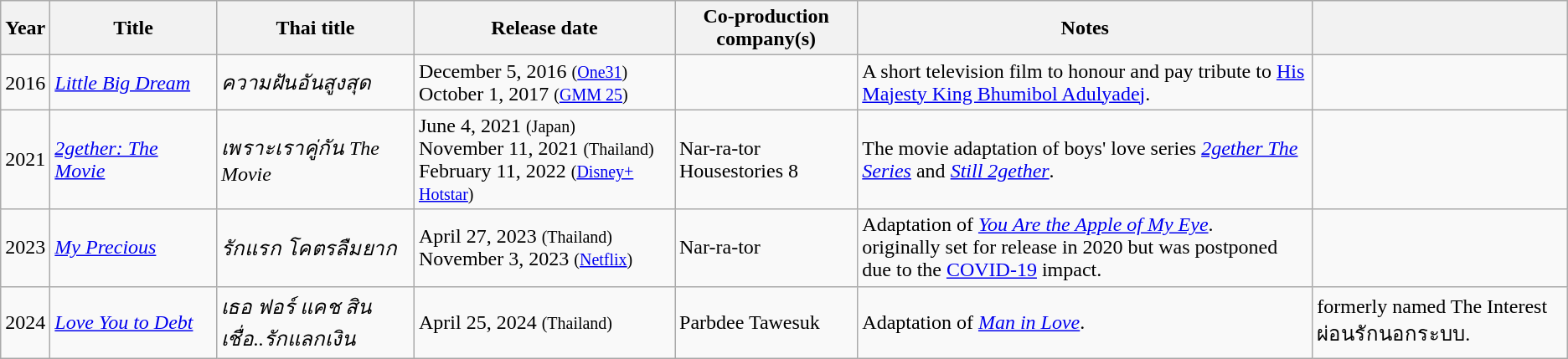<table class="wikitable plainrowheaders sortable">
<tr>
<th>Year</th>
<th width=125px>Title</th>
<th width=150px> Thai title</th>
<th width=200px>Release date</th>
<th>Co-production company(s)</th>
<th class="unsortable">Notes</th>
<th class="unsortable"></th>
</tr>
<tr>
<td>2016</td>
<td><em><a href='#'>Little Big Dream</a></em></td>
<td><em>ความฝันอันสูงสุด</em></td>
<td>December 5, 2016 <small>(<a href='#'>One31</a>)</small><br>October 1, 2017 <small>(<a href='#'>GMM 25</a>)</small></td>
<td></td>
<td>A short television film to honour and pay tribute to <a href='#'>His Majesty King Bhumibol Adulyadej</a>.</td>
<td></td>
</tr>
<tr>
<td>2021</td>
<td><em><a href='#'>2gether: The Movie</a></em></td>
<td><em>เพราะเราคู่กัน The Movie</em></td>
<td>June 4, 2021 <small>(Japan)</small><br>November 11, 2021 <small>(Thailand)</small><br>February 11, 2022 <small>(<a href='#'>Disney+ Hotstar</a>)</small></td>
<td>Nar-ra-tor<br>Housestories 8</td>
<td>The movie adaptation of boys' love series <em><a href='#'>2gether The Series</a></em> and <em><a href='#'>Still 2gether</a></em>.</td>
<td></td>
</tr>
<tr>
<td>2023</td>
<td><em><a href='#'>My Precious</a></em></td>
<td><em>รักแรก โคตรลืมยาก</em></td>
<td>April 27, 2023 <small>(Thailand)</small><br> November 3, 2023 <small>(<a href='#'>Netflix</a>)</small></td>
<td>Nar-ra-tor</td>
<td>Adaptation of <em><a href='#'>You Are the Apple of My Eye</a></em>.<br>originally set for release in 2020 but was postponed due to the <a href='#'>COVID-19</a> impact.</td>
<td><br></td>
</tr>
<tr>
<td>2024</td>
<td><em><a href='#'>Love You to Debt</a></em></td>
<td><em>เธอ ฟอร์ แคช สินเชื่อ..รักแลกเงิน</em></td>
<td>April 25, 2024 <small>(Thailand)</small></td>
<td>Parbdee Tawesuk</td>
<td>Adaptation of <em><a href='#'>Man in Love</a></em>.</td>
<td> formerly named The Interest ผ่อนรักนอกระบบ.</td>
</tr>
</table>
